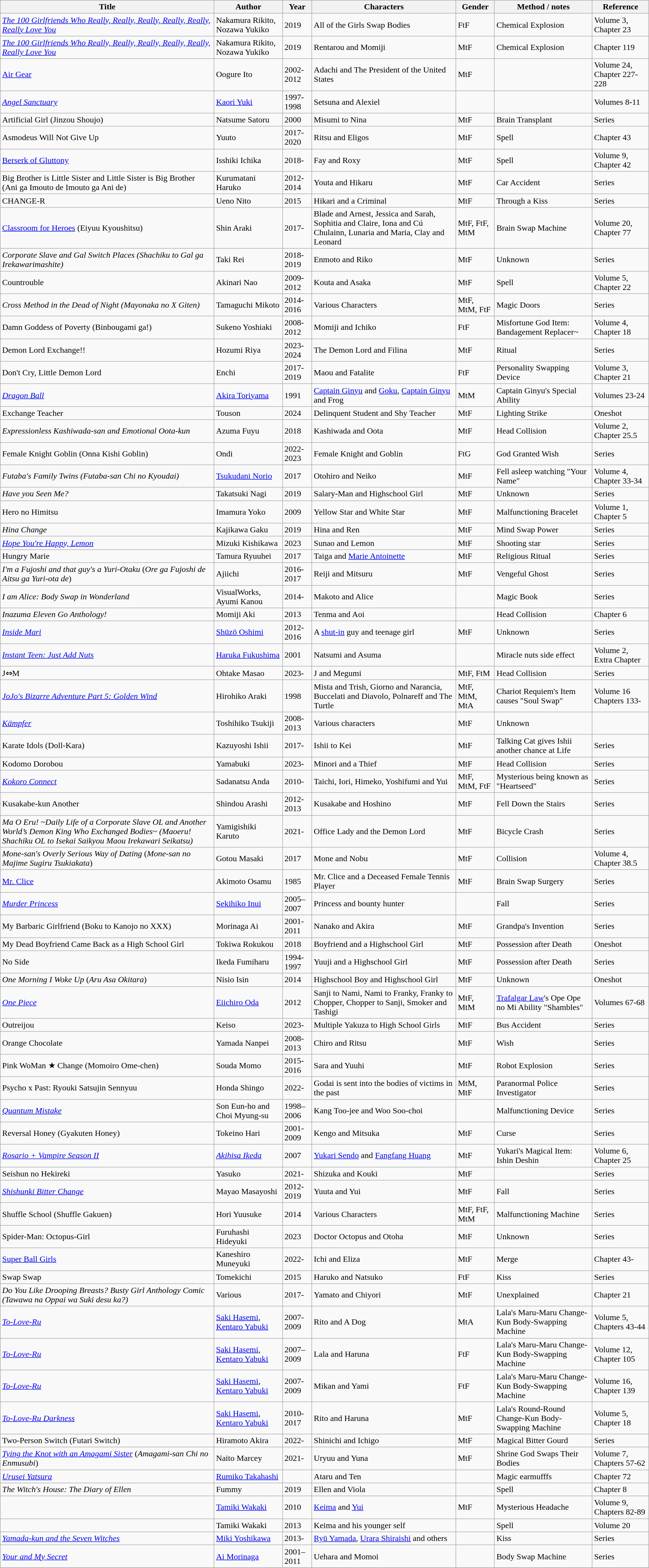<table Class="wikitable sortable">
<tr>
<th>Title</th>
<th>Author</th>
<th>Year</th>
<th>Characters</th>
<th>Gender</th>
<th>Method / notes</th>
<th>Reference</th>
</tr>
<tr>
<td><a href='#'><em>The 100 Girlfriends Who Really, Really, Really, Really, Really, Really Love You</em></a></td>
<td>Nakamura Rikito, Nozawa Yukiko</td>
<td>2019</td>
<td>All of the Girls Swap Bodies</td>
<td>FtF</td>
<td>Chemical Explosion</td>
<td>Volume 3, Chapter 23</td>
</tr>
<tr>
<td><em><a href='#'>The 100 Girlfriends Who Really, Really, Really, Really, Really, Really Love You</a></em></td>
<td>Nakamura Rikito, Nozawa Yukiko</td>
<td>2019</td>
<td>Rentarou and Momiji</td>
<td>MtF</td>
<td>Chemical Explosion</td>
<td>Chapter 119</td>
</tr>
<tr>
<td><a href='#'>Air Gear</a></td>
<td>Oogure Ito</td>
<td>2002-2012</td>
<td>Adachi and The President of the United States</td>
<td>MtF</td>
<td></td>
<td>Volume 24, Chapter 227-228</td>
</tr>
<tr>
<td><em><a href='#'>Angel Sanctuary</a></em></td>
<td><a href='#'>Kaori Yuki</a></td>
<td>1997-1998</td>
<td>Setsuna and Alexiel</td>
<td></td>
<td></td>
<td>Volumes 8-11</td>
</tr>
<tr>
<td>Artificial Girl (Jinzou Shoujo)</td>
<td>Natsume Satoru</td>
<td>2000</td>
<td>Misumi to Nina</td>
<td>MtF</td>
<td>Brain Transplant</td>
<td>Series</td>
</tr>
<tr>
<td>Asmodeus Will Not Give Up</td>
<td>Yuuto</td>
<td>2017-2020</td>
<td>Ritsu and Eligos</td>
<td>MtF</td>
<td>Spell</td>
<td>Chapter 43</td>
</tr>
<tr>
<td><a href='#'>Berserk of Gluttony</a></td>
<td>Isshiki Ichika</td>
<td>2018-</td>
<td>Fay and Roxy</td>
<td>MtF</td>
<td>Spell</td>
<td>Volume 9,<br>Chapter 42</td>
</tr>
<tr>
<td>Big Brother is Little Sister and Little Sister is Big Brother (Ani ga Imouto de Imouto ga Ani de)</td>
<td>Kurumatani Haruko</td>
<td>2012-2014</td>
<td>Youta and Hikaru</td>
<td>MtF</td>
<td>Car Accident</td>
<td>Series</td>
</tr>
<tr>
<td>CHANGE-R</td>
<td>Ueno Nito</td>
<td>2015</td>
<td>Hikari and a Criminal</td>
<td>MtF</td>
<td>Through a Kiss</td>
<td>Series</td>
</tr>
<tr>
<td><a href='#'>Classroom for Heroes</a> (Eiyuu Kyoushitsu)</td>
<td>Shin Araki</td>
<td>2017-</td>
<td>Blade and Arnest, Jessica and Sarah, Sophitia and Claire, Iona and Cú Chulainn, Lunaria and Maria, Clay and Leonard</td>
<td>MtF, FtF, MtM</td>
<td>Brain Swap Machine</td>
<td>Volume 20, Chapter 77</td>
</tr>
<tr>
<td><em>Corporate Slave and Gal Switch Places (Shachiku to Gal ga Irekawarimashite)</em></td>
<td>Taki Rei</td>
<td>2018-2019</td>
<td>Enmoto and Riko</td>
<td>MtF</td>
<td>Unknown</td>
<td>Series</td>
</tr>
<tr>
<td>Countrouble</td>
<td>Akinari Nao</td>
<td>2009-2012</td>
<td>Kouta and Asaka</td>
<td>MtF</td>
<td>Spell</td>
<td>Volume 5, Chapter 22</td>
</tr>
<tr>
<td><em>Cross Method in the Dead of Night (Mayonaka no X Giten)</em></td>
<td>Tamaguchi Mikoto</td>
<td>2014-2016</td>
<td>Various Characters</td>
<td>MtF, MtM, FtF</td>
<td>Magic Doors</td>
<td>Series</td>
</tr>
<tr>
<td>Damn Goddess of Poverty (Binbougami ga!)</td>
<td>Sukeno Yoshiaki</td>
<td>2008-2012</td>
<td>Momiji and Ichiko</td>
<td>FtF</td>
<td>Misfortune God Item: Bandagement Replacer~</td>
<td>Volume 4,<br>Chapter 18</td>
</tr>
<tr>
<td>Demon Lord Exchange!!</td>
<td>Hozumi Riya</td>
<td>2023-2024</td>
<td>The Demon Lord and Filina</td>
<td>MtF</td>
<td>Ritual</td>
<td>Series</td>
</tr>
<tr>
<td>Don't Cry, Little Demon Lord</td>
<td>Enchi</td>
<td>2017-2019</td>
<td>Maou and Fatalite</td>
<td>FtF</td>
<td>Personality Swapping Device</td>
<td>Volume 3, Chapter 21</td>
</tr>
<tr>
<td><em><a href='#'>Dragon Ball</a></em></td>
<td><a href='#'>Akira Toriyama</a></td>
<td>1991</td>
<td><a href='#'>Captain Ginyu</a> and <a href='#'>Goku</a>, <a href='#'>Captain Ginyu</a> and Frog</td>
<td>MtM</td>
<td>Captain Ginyu's Special Ability</td>
<td>Volumes 23-24</td>
</tr>
<tr>
<td>Exchange Teacher</td>
<td>Touson</td>
<td>2024</td>
<td>Delinquent Student and Shy Teacher</td>
<td>MtF</td>
<td>Lighting Strike</td>
<td>Oneshot</td>
</tr>
<tr>
<td><em>Expressionless Kashiwada-san and Emotional Oota-kun</em></td>
<td>Azuma Fuyu</td>
<td>2018</td>
<td>Kashiwada and Oota</td>
<td>MtF</td>
<td>Head Collision</td>
<td>Volume 2, Chapter 25.5</td>
</tr>
<tr>
<td>Female Knight Goblin (Onna Kishi Goblin)</td>
<td>Ondi</td>
<td>2022-2023</td>
<td>Female Knight and Goblin</td>
<td>FtG</td>
<td>God Granted Wish</td>
<td>Series</td>
</tr>
<tr>
<td><em>Futaba's Family Twins (Futaba-san Chi no Kyoudai)</em></td>
<td><a href='#'>Tsukudani Norio</a></td>
<td>2017</td>
<td>Otohiro and Neiko</td>
<td>MtF</td>
<td>Fell asleep watching "Your Name"</td>
<td>Volume 4, Chapter 33-34</td>
</tr>
<tr>
<td><em>Have you Seen Me?</em></td>
<td>Takatsuki Nagi</td>
<td>2019</td>
<td>Salary-Man and Highschool Girl</td>
<td>MtF</td>
<td>Unknown</td>
<td>Series</td>
</tr>
<tr>
<td>Hero no Himitsu</td>
<td>Imamura Yoko</td>
<td>2009</td>
<td>Yellow Star and White Star</td>
<td>MtF</td>
<td>Malfunctioning Bracelet</td>
<td>Volume 1, Chapter 5</td>
</tr>
<tr>
<td><em>Hina Change</em></td>
<td>Kajikawa Gaku</td>
<td>2019</td>
<td>Hina and Ren</td>
<td>MtF</td>
<td>Mind Swap Power</td>
<td>Series</td>
</tr>
<tr>
<td><em><a href='#'>Hope You're Happy, Lemon</a></em></td>
<td>Mizuki Kishikawa</td>
<td>2023</td>
<td>Sunao and Lemon</td>
<td>MtF</td>
<td>Shooting star</td>
<td>Series</td>
</tr>
<tr>
<td>Hungry Marie</td>
<td>Tamura Ryuuhei</td>
<td>2017</td>
<td>Taiga and <a href='#'>Marie Antoinette</a></td>
<td>MtF</td>
<td>Religious Ritual</td>
<td>Series</td>
</tr>
<tr>
<td><em>I'm a Fujoshi and that guy's a Yuri-Otaku</em> (<em>Ore ga Fujoshi de Aitsu ga Yuri-ota de</em>)</td>
<td>Ajiichi</td>
<td>2016-2017</td>
<td>Reiji and Mitsuru</td>
<td>MtF</td>
<td>Vengeful Ghost</td>
<td>Series</td>
</tr>
<tr>
<td><em>I am Alice: Body Swap in Wonderland</em></td>
<td>VisualWorks, Ayumi Kanou</td>
<td>2014-</td>
<td>Makoto and Alice</td>
<td></td>
<td>Magic Book</td>
<td>Series</td>
</tr>
<tr>
<td><em>Inazuma Eleven Go Anthology!</em></td>
<td>Momiji Aki</td>
<td>2013</td>
<td>Tenma and Aoi</td>
<td></td>
<td>Head Collision</td>
<td>Chapter 6</td>
</tr>
<tr>
<td><em><a href='#'>Inside Mari</a></em></td>
<td><a href='#'>Shūzō Oshimi</a></td>
<td>2012-2016</td>
<td>A <a href='#'>shut-in</a> guy and teenage girl</td>
<td>MtF</td>
<td>Unknown</td>
<td>Series</td>
</tr>
<tr>
<td><em><a href='#'>Instant Teen: Just Add Nuts</a></em></td>
<td><a href='#'>Haruka Fukushima</a></td>
<td>2001</td>
<td>Natsumi and Asuma</td>
<td></td>
<td>Miracle nuts side effect</td>
<td>Volume 2, Extra Chapter</td>
</tr>
<tr>
<td>J⇔M</td>
<td>Ohtake Masao</td>
<td>2023-</td>
<td>J and Megumi</td>
<td>MtF, FtM</td>
<td>Head Collision</td>
<td>Series</td>
</tr>
<tr>
<td><em><a href='#'>JoJo's Bizarre Adventure Part 5: Golden Wind</a></em></td>
<td>Hirohiko Araki</td>
<td>1998</td>
<td>Mista and Trish, Giorno and Narancia, Buccelati and Diavolo, Polnareff and The Turtle</td>
<td>MtF, MtM, MtA</td>
<td>Chariot Requiem's Item causes "Soul Swap"</td>
<td>Volume 16<br>Chapters 133-</td>
</tr>
<tr>
<td><em><a href='#'>Kämpfer</a></em></td>
<td>Toshihiko Tsukiji</td>
<td>2008-2013</td>
<td>Various characters</td>
<td>MtF</td>
<td>Unknown</td>
<td></td>
</tr>
<tr>
<td>Karate Idols (Doll-Kara)</td>
<td>Kazuyoshi Ishii</td>
<td>2017-</td>
<td>Ishii to Kei</td>
<td>MtF</td>
<td>Talking Cat gives Ishii another chance at Life</td>
<td>Series</td>
</tr>
<tr>
<td>Kodomo Dorobou</td>
<td>Yamabuki</td>
<td>2023-</td>
<td>Minori and a Thief</td>
<td>MtF</td>
<td>Head Collision</td>
<td>Series</td>
</tr>
<tr>
<td><em><a href='#'>Kokoro Connect</a></em></td>
<td>Sadanatsu Anda</td>
<td>2010-</td>
<td>Taichi, Iori, Himeko, Yoshifumi and Yui</td>
<td>MtF, MtM, FtF</td>
<td>Mysterious being known as "Heartseed"</td>
<td>Series</td>
</tr>
<tr>
<td>Kusakabe-kun Another</td>
<td>Shindou Arashi</td>
<td>2012-2013</td>
<td>Kusakabe and Hoshino</td>
<td>MtF</td>
<td>Fell Down the Stairs</td>
<td>Series</td>
</tr>
<tr>
<td><em>Ma O Eru! ~Daily Life of a Corporate Slave OL and Another World’s Demon King Who Exchanged Bodies~ (Maoeru! Shachiku OL to Isekai Saikyou Maou Irekawari Seikatsu)</em></td>
<td>Yamigishiki Karuto</td>
<td>2021-</td>
<td>Office Lady and the Demon Lord</td>
<td>MtF</td>
<td>Bicycle Crash</td>
<td>Series</td>
</tr>
<tr>
<td><em>Mone-san's Overly Serious Way of Dating</em> (<em>Mone-san no Majime Sugiru Tsukiakata</em>)</td>
<td>Gotou Masaki</td>
<td>2017</td>
<td>Mone and Nobu</td>
<td>MtF</td>
<td>Collision</td>
<td>Volume 4, Chapter 38.5</td>
</tr>
<tr>
<td><a href='#'>Mr. Clice</a></td>
<td>Akimoto Osamu</td>
<td>1985</td>
<td>Mr. Clice and a Deceased Female Tennis Player</td>
<td>MtF</td>
<td>Brain Swap Surgery</td>
<td>Series</td>
</tr>
<tr>
<td><em><a href='#'>Murder Princess</a></em></td>
<td><a href='#'>Sekihiko Inui</a></td>
<td>2005–2007</td>
<td>Princess and bounty hunter</td>
<td></td>
<td>Fall</td>
<td>Series</td>
</tr>
<tr>
<td>My Barbaric Girlfriend (Boku to Kanojo no XXX)</td>
<td>Morinaga Ai</td>
<td>2001-2011</td>
<td>Nanako and Akira</td>
<td>MtF</td>
<td>Grandpa's Invention</td>
<td>Series</td>
</tr>
<tr>
<td>My Dead Boyfriend Came Back as a High School Girl</td>
<td>Tokiwa Rokukou</td>
<td>2018</td>
<td>Boyfriend and a Highschool Girl</td>
<td>MtF</td>
<td>Possession after Death</td>
<td>Oneshot</td>
</tr>
<tr>
<td>No Side</td>
<td>Ikeda Fumiharu</td>
<td>1994-1997</td>
<td>Yuuji and a Highschool Girl</td>
<td>MtF</td>
<td>Possession after Death</td>
<td>Series</td>
</tr>
<tr>
<td><em>One Morning I Woke Up</em> (<em>Aru Asa Okitara</em>)</td>
<td>Nisio Isin</td>
<td>2014</td>
<td>Highschool Boy and Highschool Girl</td>
<td>MtF</td>
<td>Unknown</td>
<td>Oneshot</td>
</tr>
<tr>
<td><em><a href='#'>One Piece</a></em></td>
<td><a href='#'>Eiichiro Oda</a></td>
<td>2012</td>
<td>Sanji to Nami, Nami to Franky, Franky to Chopper, Chopper to Sanji, Smoker and Tashigi</td>
<td>MtF, MtM</td>
<td><a href='#'>Trafalgar Law</a>'s Ope Ope no Mi Ability "Shambles"</td>
<td>Volumes 67-68</td>
</tr>
<tr>
<td>Outreijou</td>
<td>Keiso</td>
<td>2023-</td>
<td>Multiple Yakuza to High School Girls</td>
<td>MtF</td>
<td>Bus Accident</td>
<td>Series</td>
</tr>
<tr>
<td>Orange Chocolate</td>
<td>Yamada Nanpei</td>
<td>2008-2013</td>
<td>Chiro and Ritsu</td>
<td>MtF</td>
<td>Wish</td>
<td>Series</td>
</tr>
<tr>
<td>Pink WoMan ★ Change (Momoiro Ome-chen)</td>
<td>Souda Momo</td>
<td>2015-2016</td>
<td>Sara and Yuuhi</td>
<td>MtF</td>
<td>Robot Explosion</td>
<td>Series</td>
</tr>
<tr>
<td>Psycho x Past: Ryouki Satsujin Sennyuu</td>
<td>Honda Shingo</td>
<td>2022-</td>
<td>Godai is sent into the bodies of victims in the past</td>
<td>MtM, MtF</td>
<td>Paranormal Police Investigator</td>
<td>Series</td>
</tr>
<tr>
<td><em><a href='#'>Quantum Mistake</a></em></td>
<td>Son Eun-ho and Choi Myung-su</td>
<td>1998–2006</td>
<td>Kang Too-jee and Woo Soo-choi</td>
<td></td>
<td>Malfunctioning Device</td>
<td>Series</td>
</tr>
<tr>
<td>Reversal Honey (Gyakuten Honey)</td>
<td>Tokeino Hari</td>
<td>2001-2009</td>
<td>Kengo and Mitsuka</td>
<td>MtF</td>
<td>Curse</td>
<td>Series</td>
</tr>
<tr>
<td><em><a href='#'>Rosario + Vampire Season II</a></em></td>
<td><em><a href='#'>Akihisa Ikeda</a></em></td>
<td>2007</td>
<td><a href='#'>Yukari Sendo</a> and <a href='#'>Fangfang Huang</a></td>
<td>MtF</td>
<td>Yukari's Magical Item: Ishin Deshin</td>
<td>Volume 6, Chapter 25</td>
</tr>
<tr>
<td>Seishun no Hekireki</td>
<td>Yasuko</td>
<td>2021-</td>
<td>Shizuka and Kouki</td>
<td>MtF</td>
<td></td>
<td>Series</td>
</tr>
<tr>
<td><em><a href='#'>Shishunki Bitter Change</a></em></td>
<td>Mayao Masayoshi</td>
<td>2012-2019</td>
<td>Yuuta and Yui</td>
<td>MtF</td>
<td>Fall</td>
<td>Series</td>
</tr>
<tr>
<td>Shuffle School (Shuffle Gakuen)</td>
<td>Hori Yuusuke</td>
<td>2014</td>
<td>Various Characters</td>
<td>MtF, FtF, MtM</td>
<td>Malfunctioning Machine</td>
<td>Series</td>
</tr>
<tr>
<td>Spider-Man: Octopus-Girl</td>
<td>Furuhashi Hideyuki</td>
<td>2023</td>
<td>Doctor Octopus and Otoha</td>
<td>MtF</td>
<td>Unknown</td>
<td>Series</td>
</tr>
<tr>
<td><a href='#'>Super Ball Girls</a></td>
<td>Kaneshiro Muneyuki</td>
<td>2022-</td>
<td>Ichi and Eliza</td>
<td>MtF</td>
<td>Merge</td>
<td>Chapter 43-</td>
</tr>
<tr>
<td>Swap Swap</td>
<td>Tomekichi</td>
<td>2015</td>
<td>Haruko and Natsuko</td>
<td>FtF</td>
<td>Kiss</td>
<td>Series</td>
</tr>
<tr>
<td><em>Do You Like Drooping Breasts? Busty Girl Anthology Comic (Tawawa na Oppai wa Suki desu ka?)</em></td>
<td>Various</td>
<td>2017-</td>
<td>Yamato and Chiyori</td>
<td>MtF</td>
<td>Unexplained</td>
<td>Chapter 21</td>
</tr>
<tr>
<td><em><a href='#'>To-Love-Ru</a></em></td>
<td><a href='#'>Saki Hasemi</a>, <a href='#'>Kentaro Yabuki</a></td>
<td>2007-2009</td>
<td>Rito and  A Dog</td>
<td>MtA</td>
<td>Lala's Maru-Maru Change-Kun Body-Swapping Machine</td>
<td>Volume 5, Chapters 43-44</td>
</tr>
<tr>
<td><em><a href='#'>To-Love-Ru</a></em></td>
<td><a href='#'>Saki Hasemi</a>, <a href='#'>Kentaro Yabuki</a></td>
<td>2007–2009</td>
<td>Lala and Haruna</td>
<td>FtF</td>
<td>Lala's Maru-Maru Change-Kun Body-Swapping Machine</td>
<td>Volume 12, Chapter 105</td>
</tr>
<tr>
<td><em><a href='#'>To-Love-Ru</a></em></td>
<td><a href='#'>Saki Hasemi</a>, <a href='#'>Kentaro Yabuki</a></td>
<td>2007-2009</td>
<td>Mikan and Yami</td>
<td>FtF</td>
<td>Lala's Maru-Maru Change-Kun Body-Swapping Machine</td>
<td>Volume 16, Chapter 139</td>
</tr>
<tr>
<td><em><a href='#'>To-Love-Ru Darkness</a></em></td>
<td><a href='#'>Saki Hasemi</a>, <a href='#'>Kentaro Yabuki</a></td>
<td>2010-2017</td>
<td>Rito and Haruna</td>
<td>MtF</td>
<td>Lala's Round-Round Change-Kun Body-Swapping Machine</td>
<td>Volume 5, Chapter 18</td>
</tr>
<tr>
<td>Two-Person Switch (Futari Switch)</td>
<td>Hiramoto Akira</td>
<td>2022-</td>
<td>Shinichi and Ichigo</td>
<td>MtF</td>
<td>Magical Bitter Gourd</td>
<td>Series</td>
</tr>
<tr>
<td><em><a href='#'>Tying the Knot with an Amagami Sister</a></em> (<em>Amagami-san Chi no Enmusubi</em>)</td>
<td>Naito Marcey</td>
<td>2021-</td>
<td>Uryuu and Yuna</td>
<td>MtF</td>
<td>Shrine God Swaps Their Bodies</td>
<td>Volume 7, Chapters 57-62</td>
</tr>
<tr>
<td><em><a href='#'>Urusei Yatsura</a></em></td>
<td><a href='#'>Rumiko Takahashi</a></td>
<td></td>
<td>Ataru and Ten</td>
<td></td>
<td>Magic earmufffs</td>
<td>Chapter 72</td>
</tr>
<tr>
<td><em>The Witch's House: The Diary of Ellen </em></td>
<td>Fummy</td>
<td>2019</td>
<td>Ellen and Viola</td>
<td></td>
<td>Spell</td>
<td>Chapter 8</td>
</tr>
<tr>
<td><em></em></td>
<td><a href='#'>Tamiki Wakaki</a></td>
<td>2010</td>
<td><a href='#'>Keima</a> and <a href='#'>Yui</a></td>
<td>MtF</td>
<td>Mysterious Headache</td>
<td>Volume 9, Chapters 82-89</td>
</tr>
<tr>
<td><em></em></td>
<td>Tamiki Wakaki</td>
<td>2013</td>
<td>Keima and his younger self</td>
<td></td>
<td>Spell</td>
<td>Volume 20</td>
</tr>
<tr>
<td><em><a href='#'>Yamada-kun and the Seven Witches</a></em></td>
<td><a href='#'>Miki Yoshikawa</a></td>
<td>2013-</td>
<td><a href='#'>Ryū Yamada</a>, <a href='#'>Urara Shiraishi</a> and others</td>
<td></td>
<td>Kiss</td>
<td>Series</td>
</tr>
<tr>
<td><em><a href='#'>Your and My Secret</a></em></td>
<td><a href='#'>Ai Morinaga</a></td>
<td>2001–2011</td>
<td>Uehara and Momoi</td>
<td></td>
<td>Body Swap Machine</td>
<td>Series</td>
</tr>
<tr>
</tr>
</table>
